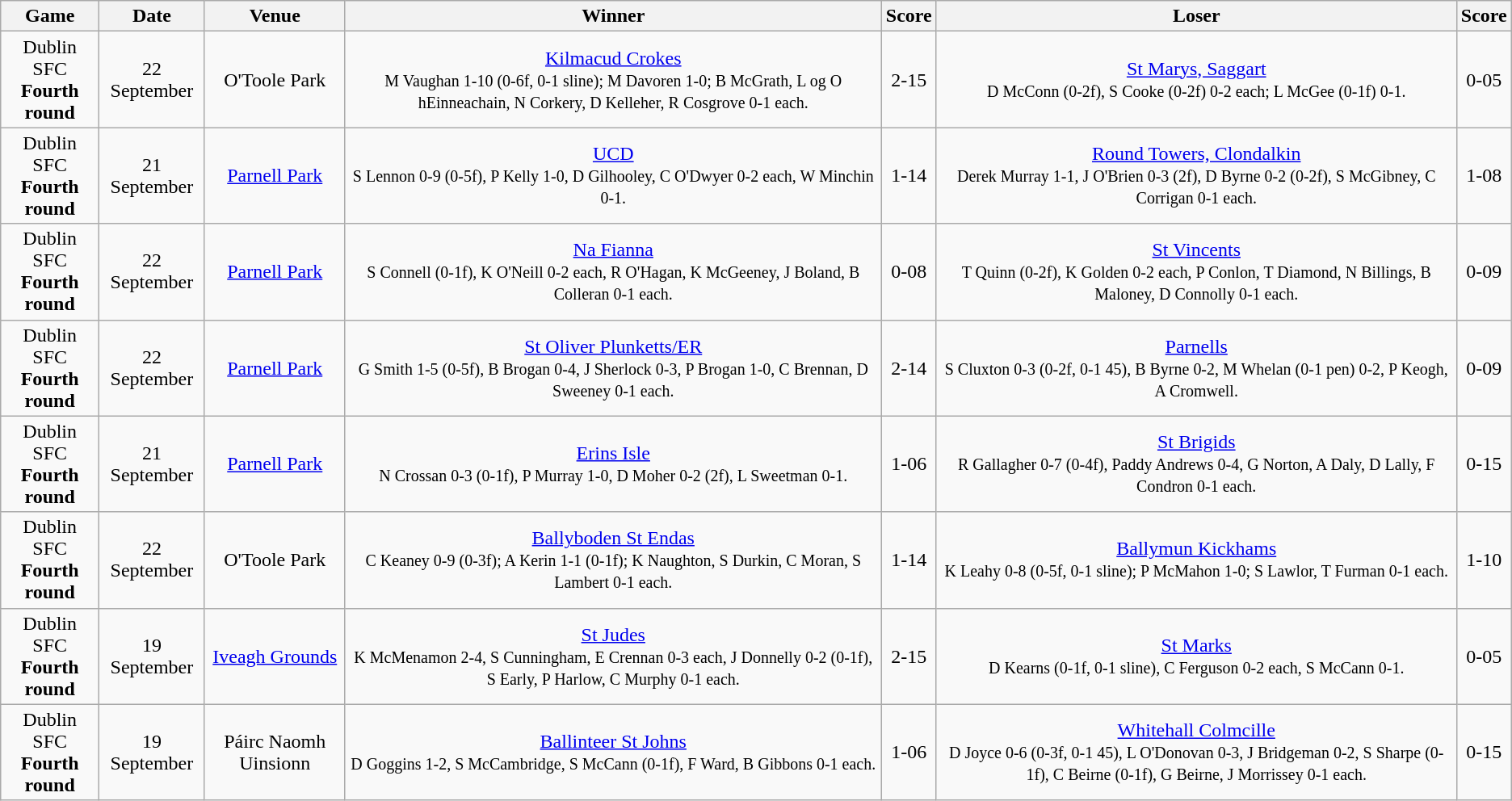<table class="wikitable">
<tr>
<th>Game</th>
<th>Date</th>
<th>Venue</th>
<th>Winner</th>
<th>Score</th>
<th>Loser</th>
<th>Score</th>
</tr>
<tr align="center">
<td>Dublin SFC<br><strong>Fourth round</strong></td>
<td>22 September</td>
<td>O'Toole Park</td>
<td><a href='#'>Kilmacud Crokes</a><br><small>M Vaughan 1-10 (0-6f, 0-1 sline); M Davoren 1-0; B McGrath, L og O hEinneachain, N Corkery, D Kelleher, R Cosgrove 0-1 each.</small></td>
<td>2-15</td>
<td><a href='#'>St Marys, Saggart</a><br><small>D McConn (0-2f), S Cooke (0-2f) 0-2 each; L McGee (0-1f) 0-1.</small></td>
<td>0-05</td>
</tr>
<tr align="center">
<td>Dublin SFC<br><strong>Fourth round</strong></td>
<td>21 September</td>
<td><a href='#'>Parnell Park</a></td>
<td><a href='#'>UCD</a><br><small>S Lennon 0-9 (0-5f), P Kelly 1-0, D Gilhooley, C O'Dwyer 0-2 each, W Minchin 0-1.</small></td>
<td>1-14</td>
<td><a href='#'>Round Towers, Clondalkin</a><br><small>Derek Murray 1-1, J O'Brien 0-3 (2f), D Byrne 0-2 (0-2f), S McGibney, C Corrigan 0-1 each.</small></td>
<td>1-08</td>
</tr>
<tr align="center">
<td>Dublin SFC<br><strong>Fourth round</strong></td>
<td>22 September</td>
<td><a href='#'>Parnell Park</a></td>
<td><a href='#'>Na Fianna</a><br><small>S Connell (0-1f), K O'Neill 0-2 each, R O'Hagan, K McGeeney, J Boland, B Colleran 0-1 each.</small></td>
<td>0-08</td>
<td><a href='#'>St Vincents</a><br><small>T Quinn (0-2f), K Golden 0-2 each, P Conlon, T Diamond, N Billings, B Maloney, D Connolly 0-1 each.</small></td>
<td>0-09</td>
</tr>
<tr align="center">
<td>Dublin SFC<br><strong>Fourth round</strong></td>
<td>22 September</td>
<td><a href='#'>Parnell Park</a></td>
<td><a href='#'>St Oliver Plunketts/ER</a><br><small>G Smith 1-5 (0-5f), B Brogan 0-4, J Sherlock 0-3, P Brogan 1-0, C Brennan, D Sweeney 0-1 each.</small></td>
<td>2-14</td>
<td><a href='#'>Parnells</a><br><small>S Cluxton 0-3 (0-2f, 0-1 45), B Byrne 0-2, M Whelan (0-1 pen) 0-2, P Keogh, A Cromwell.</small></td>
<td>0-09</td>
</tr>
<tr align="center">
<td>Dublin SFC<br><strong>Fourth round</strong></td>
<td>21 September</td>
<td><a href='#'>Parnell Park</a></td>
<td><a href='#'>Erins Isle</a><br><small>N Crossan 0-3 (0-1f), P Murray 1-0, D Moher 0-2 (2f), L Sweetman 0-1.</small></td>
<td>1-06</td>
<td><a href='#'>St Brigids</a><br><small>R Gallagher 0-7 (0-4f), Paddy Andrews 0-4, G Norton, A Daly, D Lally, F Condron 0-1 each.</small></td>
<td>0-15</td>
</tr>
<tr align="center">
<td>Dublin SFC<br><strong>Fourth round</strong></td>
<td>22 September</td>
<td>O'Toole Park</td>
<td><a href='#'>Ballyboden St Endas</a><br><small>C Keaney 0-9 (0-3f); A Kerin 1-1 (0-1f); K Naughton, S Durkin, C Moran, S Lambert 0-1 each.</small></td>
<td>1-14</td>
<td><a href='#'>Ballymun Kickhams</a><br><small>K Leahy 0-8 (0-5f, 0-1 sline); P McMahon 1-0; S Lawlor, T Furman 0-1 each.</small></td>
<td>1-10</td>
</tr>
<tr align="center">
<td>Dublin SFC<br><strong>Fourth round</strong></td>
<td>19 September</td>
<td><a href='#'>Iveagh Grounds</a></td>
<td><a href='#'>St Judes</a><br><small>K McMenamon 2-4, S Cunningham, E Crennan 0-3 each, J Donnelly 0-2 (0-1f), S Early, P Harlow, C Murphy 0-1 each.</small></td>
<td>2-15</td>
<td><a href='#'>St Marks</a><br><small>D Kearns (0-1f, 0-1 sline), C Ferguson 0-2 each, S McCann 0-1.</small></td>
<td>0-05</td>
</tr>
<tr align="center">
<td>Dublin SFC<br><strong>Fourth round</strong></td>
<td>19 September</td>
<td>Páirc Naomh Uinsionn</td>
<td><a href='#'>Ballinteer St Johns</a><br><small>D Goggins 1-2, S McCambridge, S McCann (0-1f), F Ward, B Gibbons 0-1 each. </small></td>
<td>1-06</td>
<td><a href='#'>Whitehall Colmcille</a><br><small>D Joyce 0-6 (0-3f, 0-1 45), L O'Donovan 0-3, J Bridgeman 0-2, S Sharpe (0-1f), C Beirne (0-1f), G Beirne, J Morrissey 0-1 each.</small></td>
<td>0-15</td>
</tr>
</table>
